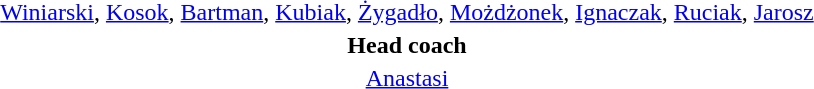<table style="text-align: center; margin-top: 2em; margin-left: auto; margin-right: auto">
<tr>
<td><a href='#'>Winiarski</a>, <a href='#'>Kosok</a>, <a href='#'>Bartman</a>, <a href='#'>Kubiak</a>, <a href='#'>Żygadło</a>, <a href='#'>Możdżonek</a>, <a href='#'>Ignaczak</a>, <a href='#'>Ruciak</a>, <a href='#'>Jarosz</a></td>
</tr>
<tr>
<td><strong>Head coach</strong></td>
</tr>
<tr>
<td><a href='#'>Anastasi</a></td>
</tr>
</table>
